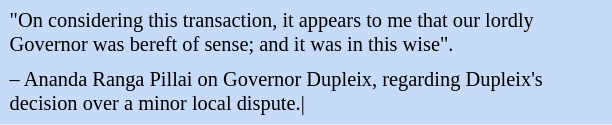<table class="toccolours" style="float: right;margin-left: 2em; margin-right: 1em; font-size: 85%; background:#c6dbf7; color:black; width:30em; max-width: 40%;" cellspacing="5">
<tr>
<td style="text-align: left;">"On considering this transaction, it appears to me that our lordly Governor was bereft of sense; and it was in this wise".</td>
</tr>
<tr>
<td style="text-align: left;">– Ananda Ranga Pillai on Governor Dupleix, regarding Dupleix's decision over a minor local dispute.|</td>
</tr>
</table>
